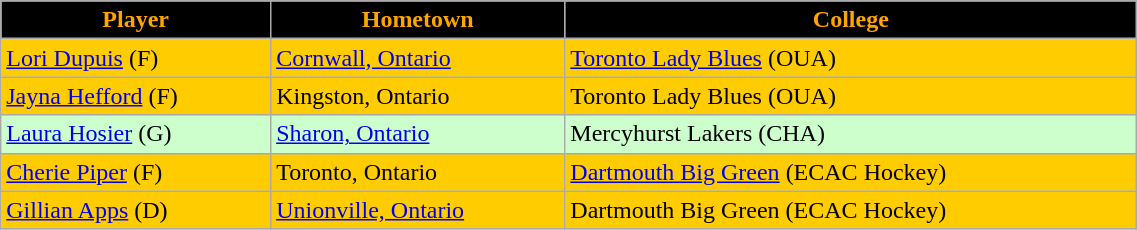<table class="wikitable" width="60%">
<tr align="center" style="background:black;color:orange;">
<td><strong>Player</strong></td>
<td><strong>Hometown</strong></td>
<td><strong>College</strong></td>
</tr>
<tr bgcolor="FFCC00">
<td><a href='#'>Lori Dupuis</a> (F)</td>
<td> <a href='#'>Cornwall, Ontario</a></td>
<td><a href='#'>Toronto Lady Blues</a> (OUA)</td>
</tr>
<tr bgcolor="FFCC00">
<td><a href='#'>Jayna Hefford</a> (F)</td>
<td> Kingston, Ontario</td>
<td>Toronto Lady Blues (OUA)</td>
</tr>
<tr bgcolor="CCFFCC">
<td><a href='#'>Laura Hosier</a> (G)</td>
<td> <a href='#'>Sharon, Ontario</a></td>
<td>Mercyhurst Lakers (CHA)</td>
</tr>
<tr bgcolor="FFCC00">
<td><a href='#'>Cherie Piper</a> (F)</td>
<td> Toronto, Ontario</td>
<td><a href='#'>Dartmouth Big Green</a> (ECAC Hockey)</td>
</tr>
<tr bgcolor="FFCC00">
<td><a href='#'>Gillian Apps</a> (D)</td>
<td> <a href='#'>Unionville, Ontario</a></td>
<td>Dartmouth Big Green (ECAC Hockey)</td>
</tr>
</table>
